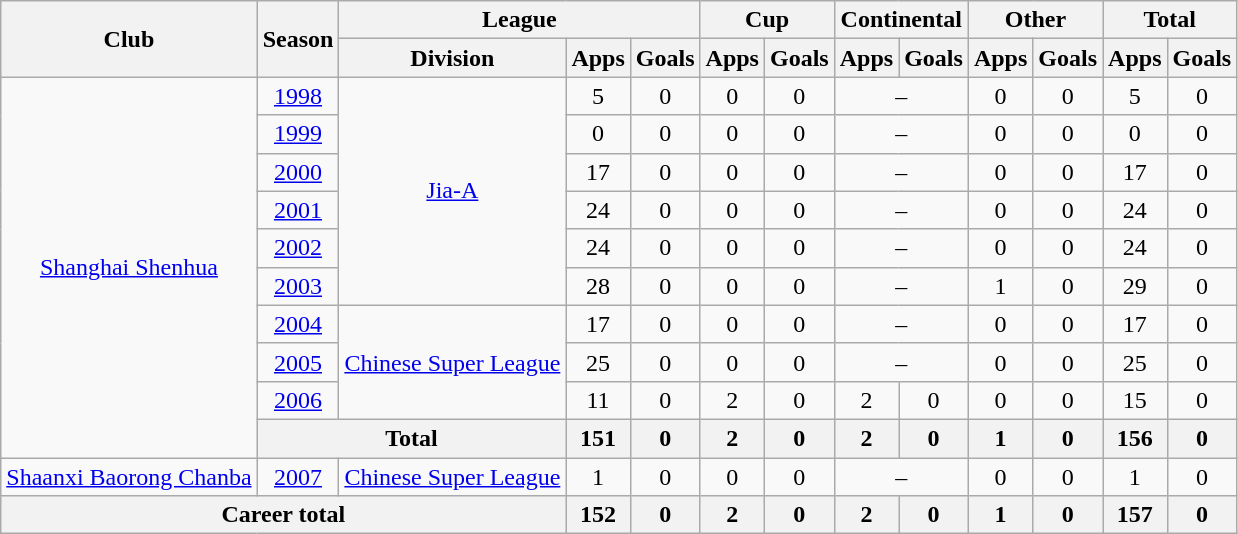<table class="wikitable" style="text-align: center">
<tr>
<th rowspan="2">Club</th>
<th rowspan="2">Season</th>
<th colspan="3">League</th>
<th colspan="2">Cup</th>
<th colspan="2">Continental</th>
<th colspan="2">Other</th>
<th colspan="2">Total</th>
</tr>
<tr>
<th>Division</th>
<th>Apps</th>
<th>Goals</th>
<th>Apps</th>
<th>Goals</th>
<th>Apps</th>
<th>Goals</th>
<th>Apps</th>
<th>Goals</th>
<th>Apps</th>
<th>Goals</th>
</tr>
<tr>
<td rowspan="10"><a href='#'>Shanghai Shenhua</a></td>
<td><a href='#'>1998</a></td>
<td rowspan="6"><a href='#'>Jia-A</a></td>
<td>5</td>
<td>0</td>
<td>0</td>
<td>0</td>
<td colspan="2">–</td>
<td>0</td>
<td>0</td>
<td>5</td>
<td>0</td>
</tr>
<tr>
<td><a href='#'>1999</a></td>
<td>0</td>
<td>0</td>
<td>0</td>
<td>0</td>
<td colspan="2">–</td>
<td>0</td>
<td>0</td>
<td>0</td>
<td>0</td>
</tr>
<tr>
<td><a href='#'>2000</a></td>
<td>17</td>
<td>0</td>
<td>0</td>
<td>0</td>
<td colspan="2">–</td>
<td>0</td>
<td>0</td>
<td>17</td>
<td>0</td>
</tr>
<tr>
<td><a href='#'>2001</a></td>
<td>24</td>
<td>0</td>
<td>0</td>
<td>0</td>
<td colspan="2">–</td>
<td>0</td>
<td>0</td>
<td>24</td>
<td>0</td>
</tr>
<tr>
<td><a href='#'>2002</a></td>
<td>24</td>
<td>0</td>
<td>0</td>
<td>0</td>
<td colspan="2">–</td>
<td>0</td>
<td>0</td>
<td>24</td>
<td>0</td>
</tr>
<tr>
<td><a href='#'>2003</a></td>
<td>28</td>
<td>0</td>
<td>0</td>
<td>0</td>
<td colspan="2">–</td>
<td>1</td>
<td>0</td>
<td>29</td>
<td>0</td>
</tr>
<tr>
<td><a href='#'>2004</a></td>
<td rowspan="3"><a href='#'>Chinese Super League</a></td>
<td>17</td>
<td>0</td>
<td>0</td>
<td>0</td>
<td colspan="2">–</td>
<td>0</td>
<td>0</td>
<td>17</td>
<td>0</td>
</tr>
<tr>
<td><a href='#'>2005</a></td>
<td>25</td>
<td>0</td>
<td>0</td>
<td>0</td>
<td colspan="2">–</td>
<td>0</td>
<td>0</td>
<td>25</td>
<td>0</td>
</tr>
<tr>
<td><a href='#'>2006</a></td>
<td>11</td>
<td>0</td>
<td>2</td>
<td>0</td>
<td>2</td>
<td>0</td>
<td>0</td>
<td>0</td>
<td>15</td>
<td>0</td>
</tr>
<tr>
<th colspan=2>Total</th>
<th>151</th>
<th>0</th>
<th>2</th>
<th>0</th>
<th>2</th>
<th>0</th>
<th>1</th>
<th>0</th>
<th>156</th>
<th>0</th>
</tr>
<tr>
<td><a href='#'>Shaanxi Baorong Chanba</a></td>
<td><a href='#'>2007</a></td>
<td><a href='#'>Chinese Super League</a></td>
<td>1</td>
<td>0</td>
<td>0</td>
<td>0</td>
<td colspan="2">–</td>
<td>0</td>
<td>0</td>
<td>1</td>
<td>0</td>
</tr>
<tr>
<th colspan=3>Career total</th>
<th>152</th>
<th>0</th>
<th>2</th>
<th>0</th>
<th>2</th>
<th>0</th>
<th>1</th>
<th>0</th>
<th>157</th>
<th>0</th>
</tr>
</table>
